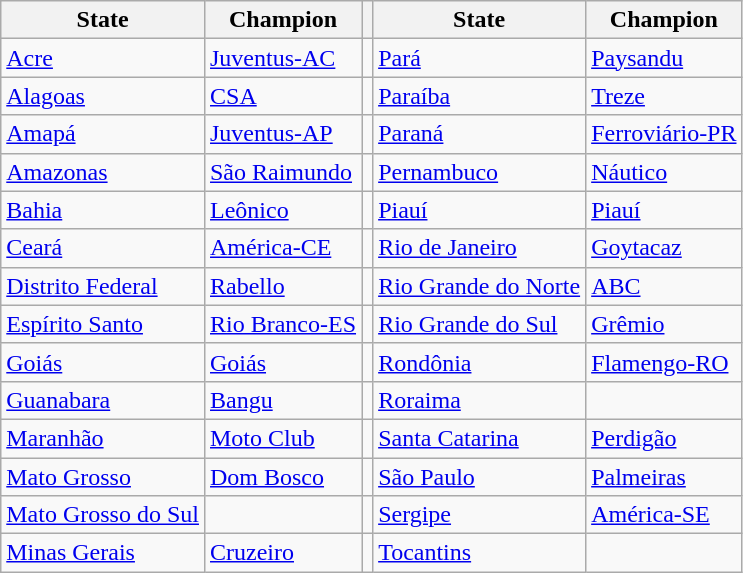<table class="wikitable">
<tr>
<th>State</th>
<th>Champion</th>
<th></th>
<th>State</th>
<th>Champion</th>
</tr>
<tr>
<td><a href='#'>Acre</a></td>
<td><a href='#'>Juventus-AC</a></td>
<td></td>
<td><a href='#'>Pará</a></td>
<td><a href='#'>Paysandu</a></td>
</tr>
<tr>
<td><a href='#'>Alagoas</a></td>
<td><a href='#'>CSA</a></td>
<td></td>
<td><a href='#'>Paraíba</a></td>
<td><a href='#'>Treze</a></td>
</tr>
<tr>
<td><a href='#'>Amapá</a></td>
<td><a href='#'>Juventus-AP</a></td>
<td></td>
<td><a href='#'>Paraná</a></td>
<td><a href='#'>Ferroviário-PR</a></td>
</tr>
<tr>
<td><a href='#'>Amazonas</a></td>
<td><a href='#'>São Raimundo</a></td>
<td></td>
<td><a href='#'>Pernambuco</a></td>
<td><a href='#'>Náutico</a></td>
</tr>
<tr>
<td><a href='#'>Bahia</a></td>
<td><a href='#'>Leônico</a></td>
<td></td>
<td><a href='#'>Piauí</a></td>
<td><a href='#'>Piauí</a></td>
</tr>
<tr>
<td><a href='#'>Ceará</a></td>
<td><a href='#'>América-CE</a></td>
<td></td>
<td><a href='#'>Rio de Janeiro</a></td>
<td><a href='#'>Goytacaz</a></td>
</tr>
<tr>
<td><a href='#'>Distrito Federal</a></td>
<td><a href='#'>Rabello</a></td>
<td></td>
<td><a href='#'>Rio Grande do Norte</a></td>
<td><a href='#'>ABC</a></td>
</tr>
<tr>
<td><a href='#'>Espírito Santo</a></td>
<td><a href='#'>Rio Branco-ES</a></td>
<td></td>
<td><a href='#'>Rio Grande do Sul</a></td>
<td><a href='#'>Grêmio</a></td>
</tr>
<tr>
<td><a href='#'>Goiás</a></td>
<td><a href='#'>Goiás</a></td>
<td></td>
<td><a href='#'>Rondônia</a></td>
<td><a href='#'>Flamengo-RO</a></td>
</tr>
<tr>
<td><a href='#'>Guanabara</a></td>
<td><a href='#'>Bangu</a></td>
<td></td>
<td><a href='#'>Roraima</a></td>
<td></td>
</tr>
<tr>
<td><a href='#'>Maranhão</a></td>
<td><a href='#'>Moto Club</a></td>
<td></td>
<td><a href='#'>Santa Catarina</a></td>
<td><a href='#'>Perdigão</a></td>
</tr>
<tr>
<td><a href='#'>Mato Grosso</a></td>
<td><a href='#'>Dom Bosco</a></td>
<td></td>
<td><a href='#'>São Paulo</a></td>
<td><a href='#'>Palmeiras</a></td>
</tr>
<tr>
<td><a href='#'>Mato Grosso do Sul</a></td>
<td></td>
<td></td>
<td><a href='#'>Sergipe</a></td>
<td><a href='#'>América-SE</a></td>
</tr>
<tr>
<td><a href='#'>Minas Gerais</a></td>
<td><a href='#'>Cruzeiro</a></td>
<td></td>
<td><a href='#'>Tocantins</a></td>
<td></td>
</tr>
</table>
